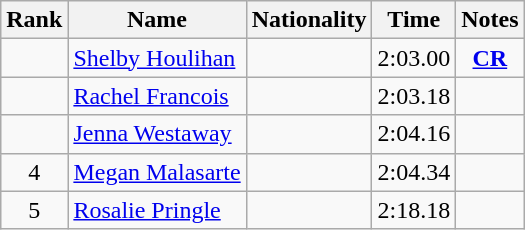<table class="wikitable sortable" style="text-align:center">
<tr>
<th>Rank</th>
<th>Name</th>
<th>Nationality</th>
<th>Time</th>
<th>Notes</th>
</tr>
<tr>
<td></td>
<td align=left><a href='#'>Shelby Houlihan</a></td>
<td align=left></td>
<td>2:03.00</td>
<td><a href='#'><strong>CR</strong></a></td>
</tr>
<tr>
<td></td>
<td align=left><a href='#'>Rachel Francois</a></td>
<td align=left></td>
<td>2:03.18</td>
<td></td>
</tr>
<tr>
<td></td>
<td align=left><a href='#'>Jenna Westaway</a></td>
<td align=left></td>
<td>2:04.16</td>
<td></td>
</tr>
<tr>
<td>4</td>
<td align=left><a href='#'>Megan Malasarte</a></td>
<td align=left></td>
<td>2:04.34</td>
<td></td>
</tr>
<tr>
<td>5</td>
<td align=left><a href='#'>Rosalie Pringle</a></td>
<td align=left></td>
<td>2:18.18</td>
<td></td>
</tr>
</table>
